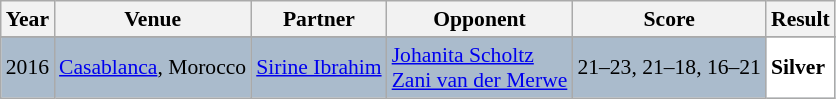<table class="sortable wikitable" style="font-size: 90%;">
<tr>
<th>Year</th>
<th>Venue</th>
<th>Partner</th>
<th>Opponent</th>
<th>Score</th>
<th>Result</th>
</tr>
<tr>
</tr>
<tr style="background:#AABBCC">
<td align="center">2016</td>
<td align="left"><a href='#'>Casablanca</a>, Morocco</td>
<td align="left"> <a href='#'>Sirine Ibrahim</a></td>
<td align="left"> <a href='#'>Johanita Scholtz</a> <br>  <a href='#'>Zani van der Merwe</a></td>
<td align="left">21–23, 21–18, 16–21</td>
<td style="text-align:left; background:white"> <strong>Silver</strong></td>
</tr>
</table>
